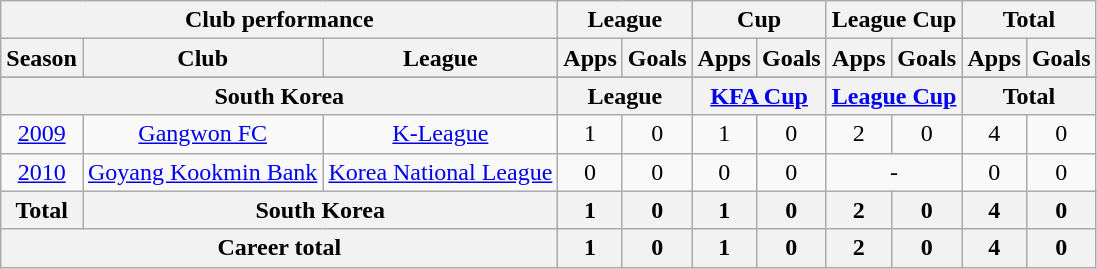<table class="wikitable" style="text-align:center">
<tr>
<th colspan=3>Club performance</th>
<th colspan=2>League</th>
<th colspan=2>Cup</th>
<th colspan=2>League Cup</th>
<th colspan=2>Total</th>
</tr>
<tr>
<th>Season</th>
<th>Club</th>
<th>League</th>
<th>Apps</th>
<th>Goals</th>
<th>Apps</th>
<th>Goals</th>
<th>Apps</th>
<th>Goals</th>
<th>Apps</th>
<th>Goals</th>
</tr>
<tr>
</tr>
<tr>
<th colspan=3>South Korea</th>
<th colspan=2>League</th>
<th colspan=2><a href='#'>KFA Cup</a></th>
<th colspan=2><a href='#'>League Cup</a></th>
<th colspan=2>Total</th>
</tr>
<tr>
<td><a href='#'>2009</a></td>
<td rowspan=1><a href='#'>Gangwon FC</a></td>
<td rowspan=1><a href='#'>K-League</a></td>
<td>1</td>
<td>0</td>
<td>1</td>
<td>0</td>
<td>2</td>
<td>0</td>
<td>4</td>
<td>0</td>
</tr>
<tr>
<td><a href='#'>2010</a></td>
<td rowspan=1><a href='#'>Goyang Kookmin Bank</a></td>
<td rowspan=1><a href='#'>Korea National League</a></td>
<td>0</td>
<td>0</td>
<td>0</td>
<td>0</td>
<td colspan=2>-</td>
<td>0</td>
<td>0</td>
</tr>
<tr>
<th rowspan=1>Total</th>
<th colspan=2>South Korea</th>
<th><strong>1</strong></th>
<th><strong>0</strong></th>
<th><strong>1</strong></th>
<th><strong>0</strong></th>
<th><strong>2</strong></th>
<th><strong>0</strong></th>
<th><strong>4</strong></th>
<th><strong>0</strong></th>
</tr>
<tr>
<th colspan=3>Career total</th>
<th><strong>1</strong></th>
<th><strong>0</strong></th>
<th><strong>1</strong></th>
<th><strong>0</strong></th>
<th><strong>2</strong></th>
<th><strong>0</strong></th>
<th><strong>4</strong></th>
<th><strong>0</strong></th>
</tr>
</table>
